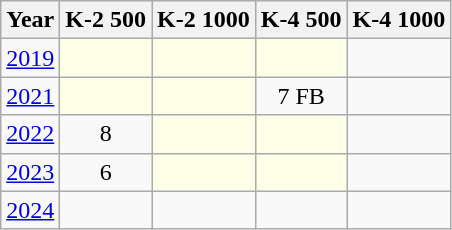<table class="wikitable" style="text-align:center;">
<tr>
<th>Year</th>
<th>K-2 500</th>
<th>K-2 1000</th>
<th>K-4 500</th>
<th>K-4 1000</th>
</tr>
<tr>
<td><a href='#'>2019</a></td>
<td style="background:#fdffe7"></td>
<td style="background:#fdffe7"></td>
<td style="background:#fdffe7"></td>
<td></td>
</tr>
<tr>
<td><a href='#'>2021</a></td>
<td style="background:#fdffe7"></td>
<td style="background:#fdffe7"></td>
<td>7 FB</td>
<td></td>
</tr>
<tr>
<td><a href='#'>2022</a></td>
<td>8</td>
<td style="background:#fdffe7"></td>
<td style="background:#fdffe7"></td>
<td></td>
</tr>
<tr>
<td><a href='#'>2023</a></td>
<td>6</td>
<td style="background:#fdffe7"></td>
<td style="background:#fdffe7"></td>
<td></td>
</tr>
<tr>
<td><a href='#'>2024</a></td>
<td></td>
<td></td>
<td></td>
<td></td>
</tr>
</table>
